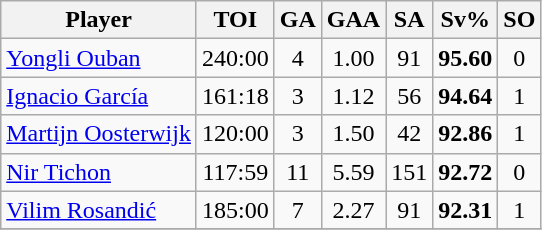<table class="wikitable sortable" style="text-align:center;">
<tr>
<th>Player</th>
<th>TOI</th>
<th>GA</th>
<th>GAA</th>
<th>SA</th>
<th>Sv%</th>
<th>SO</th>
</tr>
<tr>
<td style="text-align:left;"> <a href='#'>Yongli Ouban</a></td>
<td>240:00</td>
<td>4</td>
<td>1.00</td>
<td>91</td>
<td><strong>95.60</strong></td>
<td>0</td>
</tr>
<tr>
<td style="text-align:left;"> <a href='#'>Ignacio García</a></td>
<td>161:18</td>
<td>3</td>
<td>1.12</td>
<td>56</td>
<td><strong>94.64</strong></td>
<td>1</td>
</tr>
<tr>
<td style="text-align:left;"> <a href='#'>Martijn Oosterwijk</a></td>
<td>120:00</td>
<td>3</td>
<td>1.50</td>
<td>42</td>
<td><strong>92.86</strong></td>
<td>1</td>
</tr>
<tr>
<td style="text-align:left;"> <a href='#'>Nir Tichon</a></td>
<td>117:59</td>
<td>11</td>
<td>5.59</td>
<td>151</td>
<td><strong>92.72</strong></td>
<td>0</td>
</tr>
<tr>
<td style="text-align:left;"> <a href='#'>Vilim Rosandić</a></td>
<td>185:00</td>
<td>7</td>
<td>2.27</td>
<td>91</td>
<td><strong>92.31</strong></td>
<td>1</td>
</tr>
<tr>
</tr>
</table>
